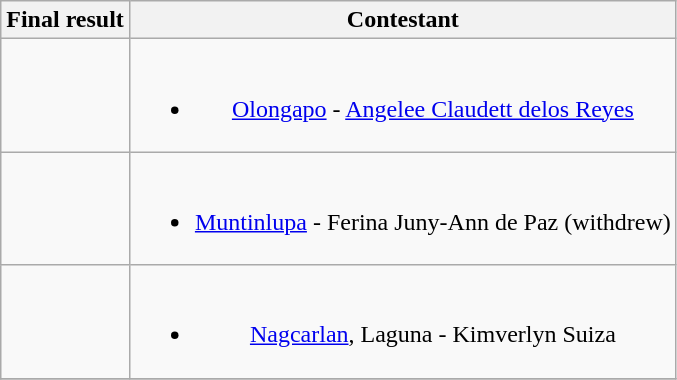<table class="wikitable" style="text-align:center;">
<tr>
<th>Final result</th>
<th>Contestant</th>
</tr>
<tr>
<td></td>
<td><br><ul><li><a href='#'>Olongapo</a> - <a href='#'>Angelee Claudett delos Reyes</a></li></ul></td>
</tr>
<tr>
<td></td>
<td><br><ul><li><a href='#'>Muntinlupa</a> - Ferina Juny-Ann de Paz (withdrew)</li></ul></td>
</tr>
<tr>
<td></td>
<td><br><ul><li><a href='#'>Nagcarlan</a>, Laguna - Kimverlyn Suiza</li></ul></td>
</tr>
<tr>
</tr>
</table>
